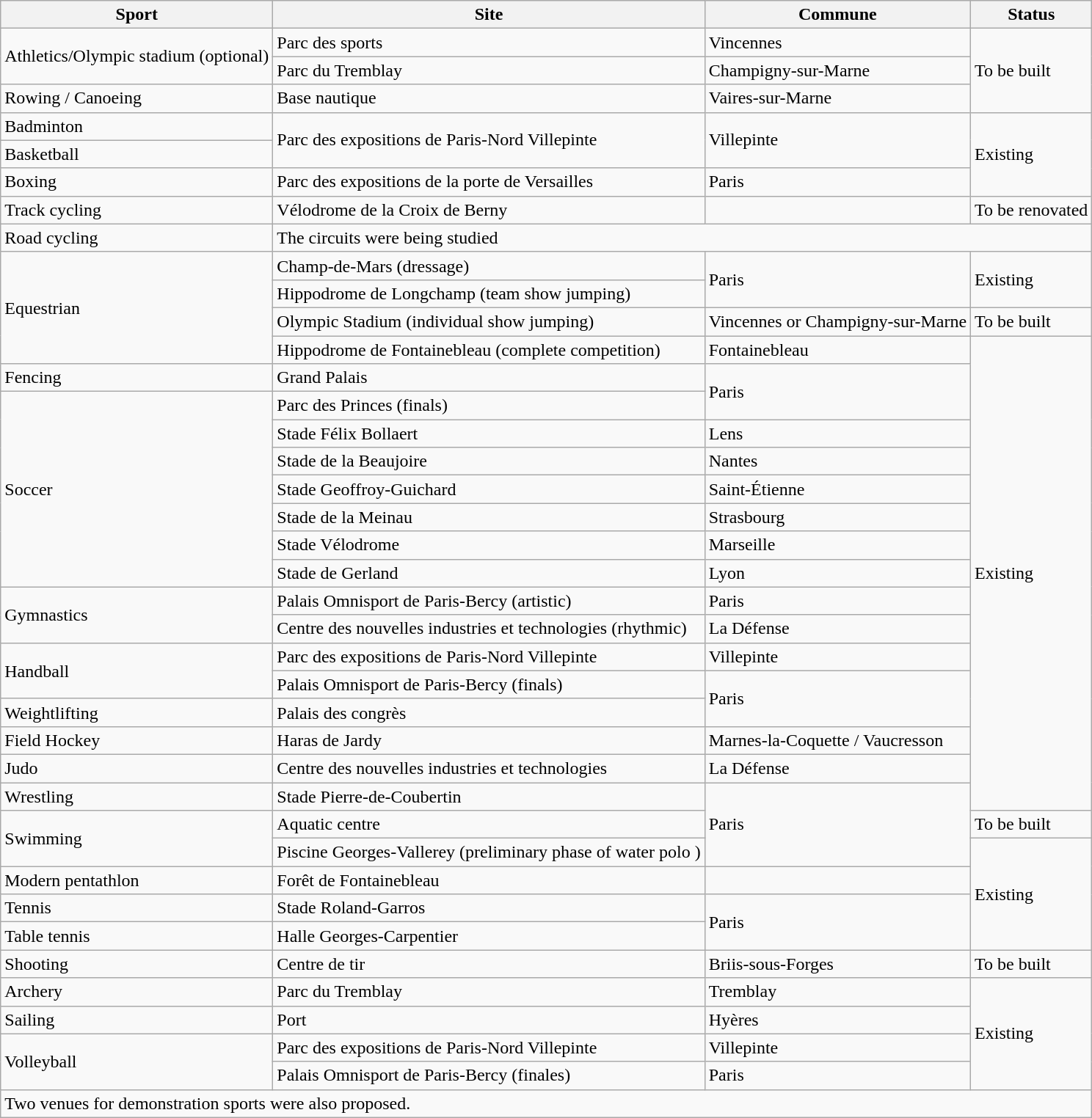<table class="wikitable">
<tr>
<th>Sport</th>
<th>Site</th>
<th>Commune</th>
<th>Status</th>
</tr>
<tr>
<td rowspan="2">Athletics/Olympic stadium (optional)</td>
<td>Parc des sports</td>
<td>Vincennes</td>
<td rowspan="3">To be built</td>
</tr>
<tr>
<td>Parc du Tremblay</td>
<td>Champigny-sur-Marne</td>
</tr>
<tr>
<td>Rowing / Canoeing</td>
<td>Base nautique</td>
<td>Vaires-sur-Marne</td>
</tr>
<tr>
<td>Badminton</td>
<td rowspan="2">Parc des expositions de Paris-Nord Villepinte</td>
<td rowspan="2">Villepinte</td>
<td rowspan="3">Existing</td>
</tr>
<tr>
<td>Basketball</td>
</tr>
<tr>
<td>Boxing</td>
<td>Parc des expositions de la porte de Versailles</td>
<td>Paris</td>
</tr>
<tr>
<td>Track cycling</td>
<td>Vélodrome de la Croix de Berny</td>
<td></td>
<td>To be renovated</td>
</tr>
<tr>
<td>Road cycling</td>
<td colspan="3">The circuits were being studied</td>
</tr>
<tr>
<td rowspan="4">Equestrian</td>
<td>Champ-de-Mars (dressage)</td>
<td rowspan="2">Paris</td>
<td rowspan="2">Existing</td>
</tr>
<tr>
<td>Hippodrome de Longchamp (team show jumping)</td>
</tr>
<tr>
<td>Olympic Stadium (individual show jumping)</td>
<td>Vincennes or Champigny-sur-Marne</td>
<td>To be built</td>
</tr>
<tr>
<td>Hippodrome de Fontainebleau (complete competition)</td>
<td>Fontainebleau</td>
<td rowspan="17">Existing</td>
</tr>
<tr>
<td>Fencing</td>
<td>Grand Palais</td>
<td rowspan="2">Paris</td>
</tr>
<tr>
<td rowspan="7">Soccer</td>
<td>Parc des Princes (finals)</td>
</tr>
<tr>
<td>Stade Félix Bollaert</td>
<td>Lens</td>
</tr>
<tr>
<td>Stade de la Beaujoire</td>
<td>Nantes</td>
</tr>
<tr>
<td>Stade Geoffroy-Guichard</td>
<td>Saint-Étienne</td>
</tr>
<tr>
<td>Stade de la Meinau</td>
<td>Strasbourg</td>
</tr>
<tr>
<td>Stade Vélodrome</td>
<td>Marseille</td>
</tr>
<tr>
<td>Stade de Gerland</td>
<td>Lyon</td>
</tr>
<tr>
<td rowspan="2">Gymnastics</td>
<td>Palais Omnisport de Paris-Bercy (artistic)</td>
<td>Paris</td>
</tr>
<tr>
<td>Centre des nouvelles industries et technologies (rhythmic)</td>
<td>La Défense</td>
</tr>
<tr>
<td rowspan="2">Handball</td>
<td>Parc des expositions de Paris-Nord Villepinte</td>
<td>Villepinte</td>
</tr>
<tr>
<td>Palais Omnisport de Paris-Bercy (finals)</td>
<td rowspan="2">Paris</td>
</tr>
<tr>
<td>Weightlifting</td>
<td>Palais des congrès</td>
</tr>
<tr>
<td>Field Hockey</td>
<td>Haras de Jardy</td>
<td>Marnes-la-Coquette / Vaucresson</td>
</tr>
<tr>
<td>Judo</td>
<td>Centre des nouvelles industries et technologies</td>
<td>La Défense</td>
</tr>
<tr>
<td>Wrestling</td>
<td>Stade Pierre-de-Coubertin</td>
<td rowspan="3">Paris</td>
</tr>
<tr>
<td rowspan="2">Swimming</td>
<td>Aquatic centre</td>
<td>To be built</td>
</tr>
<tr>
<td>Piscine Georges-Vallerey (preliminary phase of water polo )</td>
<td rowspan="4">Existing</td>
</tr>
<tr>
<td>Modern pentathlon</td>
<td>Forêt de Fontainebleau</td>
<td></td>
</tr>
<tr>
<td>Tennis</td>
<td>Stade Roland-Garros</td>
<td rowspan="2">Paris</td>
</tr>
<tr>
<td>Table tennis</td>
<td>Halle Georges-Carpentier</td>
</tr>
<tr>
<td>Shooting</td>
<td>Centre de tir</td>
<td>Briis-sous-Forges</td>
<td>To be built</td>
</tr>
<tr>
<td>Archery</td>
<td>Parc du Tremblay</td>
<td>Tremblay</td>
<td rowspan="4">Existing</td>
</tr>
<tr>
<td>Sailing</td>
<td>Port</td>
<td>Hyères</td>
</tr>
<tr>
<td rowspan="2">Volleyball</td>
<td>Parc des expositions de Paris-Nord Villepinte</td>
<td>Villepinte</td>
</tr>
<tr>
<td>Palais Omnisport de Paris-Bercy (finales)</td>
<td>Paris</td>
</tr>
<tr>
<td colspan="4">Two venues for demonstration sports were also proposed.</td>
</tr>
</table>
